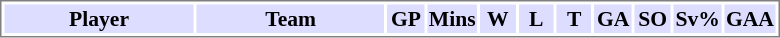<table cellpadding="0">
<tr align="left" style="vertical-align: top">
<td></td>
<td><br><table cellpadding="1" width="520px" style="font-size: 90%; border: 1px solid gray;">
<tr>
<th bgcolor="#DDDDFF" width="27.5%">Player</th>
<th bgcolor="#DDDDFF" width="27.5%">Team</th>
<th bgcolor="#DDDDFF" width="5%">GP</th>
<th bgcolor="#DDDDFF" width="5%">Mins</th>
<th bgcolor="#DDDDFF" width="5%">W</th>
<th bgcolor="#DDDDFF" width="5%">L</th>
<th bgcolor="#DDDDFF" width="5%">T</th>
<th bgcolor="#DDDDFF" width="5%">GA</th>
<th bgcolor="#DDDDFF" width="5%">SO</th>
<th bgcolor="#DDDDFF" width="5%">Sv%</th>
<th bgcolor="#DDDDFF" width="5%">GAA</th>
</tr>
</table>
</td>
</tr>
</table>
